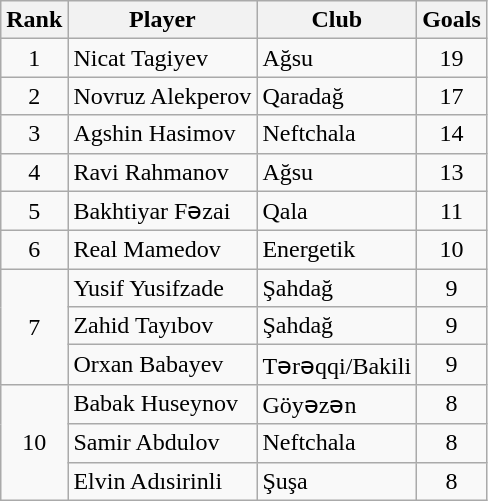<table class="wikitable" style="text-align:center">
<tr>
<th>Rank</th>
<th>Player</th>
<th>Club</th>
<th>Goals</th>
</tr>
<tr>
<td>1</td>
<td align="left"> Nicat Tagiyev</td>
<td align="left">Ağsu</td>
<td>19</td>
</tr>
<tr>
<td>2</td>
<td align="left"> Novruz Alekperov</td>
<td align="left">Qaradağ</td>
<td>17</td>
</tr>
<tr>
<td>3</td>
<td align="left"> Agshin Hasimov</td>
<td align="left">Neftchala</td>
<td>14</td>
</tr>
<tr>
<td>4</td>
<td align="left"> Ravi Rahmanov</td>
<td align="left">Ağsu</td>
<td>13</td>
</tr>
<tr>
<td>5</td>
<td align="left"> Bakhtiyar Fəzai</td>
<td align="left">Qala</td>
<td>11</td>
</tr>
<tr>
<td>6</td>
<td align="left"> Real Mamedov</td>
<td align="left">Energetik</td>
<td>10</td>
</tr>
<tr>
<td rowspan="3">7</td>
<td align="left"> Yusif Yusifzade</td>
<td align="left">Şahdağ</td>
<td>9</td>
</tr>
<tr>
<td align="left"> Zahid Tayıbov</td>
<td align="left">Şahdağ</td>
<td>9</td>
</tr>
<tr>
<td align="left"> Orxan Babayev</td>
<td align="left">Tərəqqi/Bakili</td>
<td>9</td>
</tr>
<tr>
<td rowspan="3">10</td>
<td align="left"> Babak Huseynov</td>
<td align="left">Göyəzən</td>
<td>8</td>
</tr>
<tr>
<td align="left"> Samir Abdulov</td>
<td align="left">Neftchala</td>
<td>8</td>
</tr>
<tr>
<td align="left"> Elvin Adısirinli</td>
<td align="left">Şuşa</td>
<td>8</td>
</tr>
</table>
